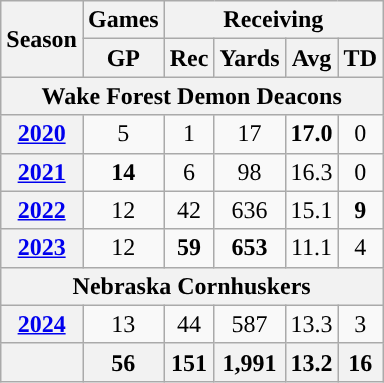<table class="wikitable" style="text-align:center;">
<tr>
<th rowspan="2">Season</th>
<th>Games</th>
<th colspan="4">Receiving</th>
</tr>
<tr>
<th>GP</th>
<th>Rec</th>
<th>Yards</th>
<th>Avg</th>
<th>TD</th>
</tr>
<tr>
<th colspan="8">Wake Forest Demon Deacons</th>
</tr>
<tr>
<th><a href='#'>2020</a></th>
<td>5</td>
<td>1</td>
<td>17</td>
<td><strong>17.0</strong></td>
<td>0</td>
</tr>
<tr>
<th><a href='#'>2021</a></th>
<td><strong>14</strong></td>
<td>6</td>
<td>98</td>
<td>16.3</td>
<td>0</td>
</tr>
<tr>
<th><a href='#'>2022</a></th>
<td>12</td>
<td>42</td>
<td>636</td>
<td>15.1</td>
<td><strong>9</strong></td>
</tr>
<tr>
<th><a href='#'>2023</a></th>
<td>12</td>
<td><strong>59</strong></td>
<td><strong>653</strong></td>
<td>11.1</td>
<td>4</td>
</tr>
<tr>
<th colspan="8">Nebraska Cornhuskers</th>
</tr>
<tr>
<th><a href='#'>2024</a></th>
<td>13</td>
<td>44</td>
<td>587</td>
<td>13.3</td>
<td>3</td>
</tr>
<tr>
<th></th>
<th>56</th>
<th>151</th>
<th>1,991</th>
<th>13.2</th>
<th>16</th>
</tr>
</table>
